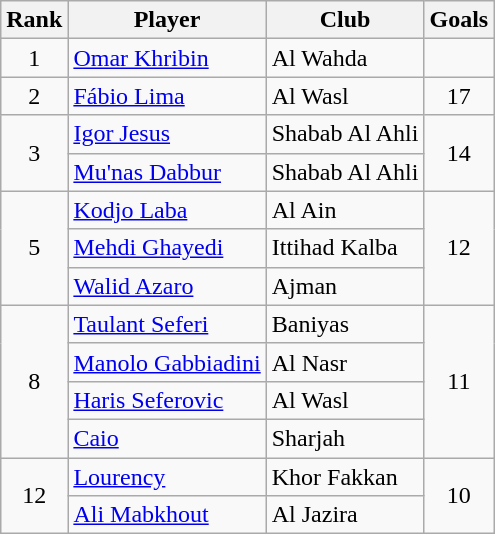<table class="wikitable">
<tr>
<th>Rank</th>
<th>Player</th>
<th>Club</th>
<th>Goals</th>
</tr>
<tr>
<td align="center">1</td>
<td> <a href='#'>Omar Khribin</a></td>
<td>Al Wahda</td>
<td></td>
</tr>
<tr>
<td align="center">2</td>
<td> <a href='#'>Fábio Lima</a></td>
<td>Al Wasl</td>
<td align="center">17</td>
</tr>
<tr>
<td align="center" rowspan=2>3</td>
<td> <a href='#'>Igor Jesus</a></td>
<td>Shabab Al Ahli</td>
<td align="center" rowspan=2>14</td>
</tr>
<tr>
<td> <a href='#'>Mu'nas Dabbur</a></td>
<td>Shabab Al Ahli</td>
</tr>
<tr>
<td align="center" rowspan=3>5</td>
<td> <a href='#'>Kodjo Laba</a></td>
<td>Al Ain</td>
<td align="center" rowspan=3>12</td>
</tr>
<tr>
<td> <a href='#'>Mehdi Ghayedi</a></td>
<td>Ittihad Kalba</td>
</tr>
<tr>
<td> <a href='#'>Walid Azaro</a></td>
<td>Ajman</td>
</tr>
<tr>
<td align="center" rowspan=4>8</td>
<td> <a href='#'>Taulant Seferi</a></td>
<td>Baniyas</td>
<td align="center" rowspan=4>11</td>
</tr>
<tr>
<td> <a href='#'>Manolo Gabbiadini</a></td>
<td>Al Nasr</td>
</tr>
<tr>
<td> <a href='#'>Haris Seferovic</a></td>
<td>Al Wasl</td>
</tr>
<tr>
<td> <a href='#'>Caio</a></td>
<td>Sharjah</td>
</tr>
<tr>
<td align="center" rowspan=2>12</td>
<td> <a href='#'>Lourency</a></td>
<td>Khor Fakkan</td>
<td align="center" rowspan=2>10</td>
</tr>
<tr>
<td> <a href='#'>Ali Mabkhout</a></td>
<td>Al Jazira</td>
</tr>
</table>
